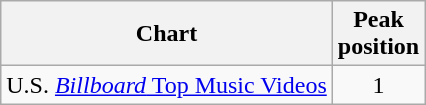<table class="wikitable sortable">
<tr>
<th>Chart</th>
<th>Peak<br>position</th>
</tr>
<tr>
<td align="left">U.S. <a href='#'><em>Billboard</em> Top Music Videos</a></td>
<td align="center">1</td>
</tr>
</table>
